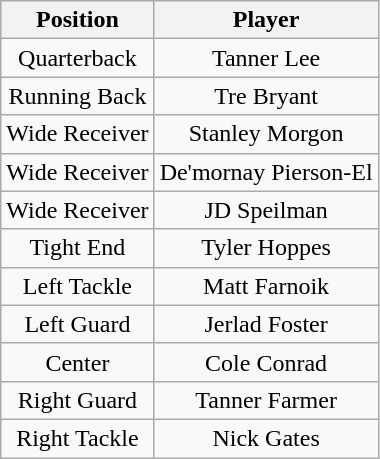<table class="wikitable" style="text-align: center;">
<tr>
<th>Position</th>
<th>Player</th>
</tr>
<tr>
<td>Quarterback</td>
<td>Tanner Lee</td>
</tr>
<tr>
<td>Running Back</td>
<td>Tre Bryant</td>
</tr>
<tr>
<td>Wide Receiver</td>
<td>Stanley Morgon</td>
</tr>
<tr>
<td>Wide Receiver</td>
<td>De'mornay Pierson-El</td>
</tr>
<tr>
<td>Wide Receiver</td>
<td>JD Speilman</td>
</tr>
<tr>
<td>Tight End</td>
<td>Tyler Hoppes</td>
</tr>
<tr>
<td>Left Tackle</td>
<td>Matt Farnoik</td>
</tr>
<tr>
<td>Left Guard</td>
<td>Jerlad Foster</td>
</tr>
<tr>
<td>Center</td>
<td>Cole Conrad</td>
</tr>
<tr>
<td>Right Guard</td>
<td>Tanner Farmer</td>
</tr>
<tr>
<td>Right Tackle</td>
<td>Nick Gates</td>
</tr>
</table>
